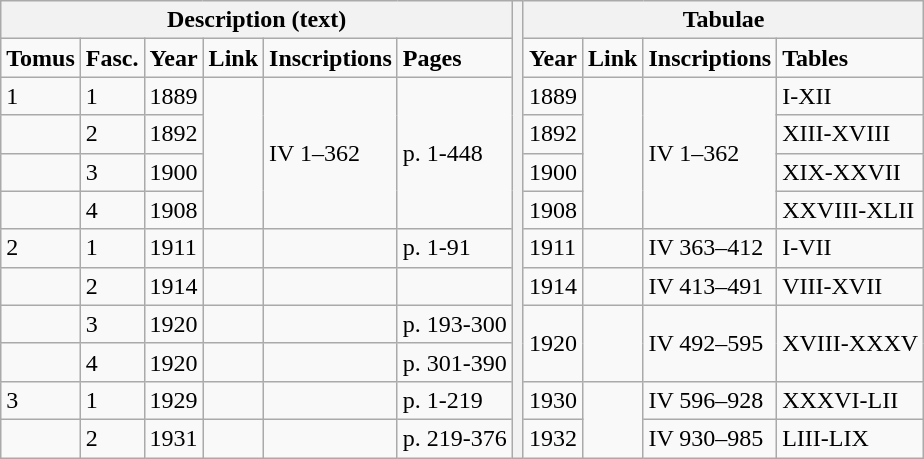<table class="wikitable">
<tr>
<th colspan="6">Description (text)</th>
<th rowspan="12"></th>
<th colspan="4">Tabulae</th>
</tr>
<tr>
<td><strong>Tomus</strong></td>
<td><strong>Fasc.</strong></td>
<td><strong>Year</strong></td>
<td><strong>Link</strong></td>
<td><strong>Inscriptions</strong></td>
<td><strong>Pages</strong></td>
<td><strong>Year</strong></td>
<td><strong>Link</strong></td>
<td><strong>Inscriptions</strong></td>
<td><strong>Tables</strong></td>
</tr>
<tr>
<td>1</td>
<td>1</td>
<td>1889</td>
<td rowspan="4"></td>
<td rowspan="4">IV 1–362</td>
<td rowspan="4">p. 1-448</td>
<td>1889</td>
<td rowspan="4"></td>
<td rowspan="4">IV 1–362</td>
<td>I-XII</td>
</tr>
<tr>
<td></td>
<td>2</td>
<td>1892</td>
<td>1892</td>
<td>XIII-XVIII</td>
</tr>
<tr>
<td></td>
<td>3</td>
<td>1900</td>
<td>1900</td>
<td>XIX-XXVII</td>
</tr>
<tr>
<td></td>
<td>4</td>
<td>1908</td>
<td>1908</td>
<td>XXVIII-XLII</td>
</tr>
<tr>
<td>2</td>
<td>1</td>
<td>1911</td>
<td></td>
<td></td>
<td>p. 1-91</td>
<td>1911</td>
<td></td>
<td>IV 363–412</td>
<td>I-VII</td>
</tr>
<tr>
<td></td>
<td>2</td>
<td>1914</td>
<td></td>
<td></td>
<td></td>
<td>1914</td>
<td></td>
<td>IV 413–491</td>
<td>VIII-XVII</td>
</tr>
<tr>
<td></td>
<td>3</td>
<td>1920</td>
<td></td>
<td></td>
<td>p. 193-300</td>
<td rowspan="2">1920</td>
<td rowspan="2"></td>
<td rowspan="2">IV 492–595</td>
<td rowspan="2">XVIII-XXXV</td>
</tr>
<tr>
<td></td>
<td>4</td>
<td>1920</td>
<td></td>
<td></td>
<td>p. 301-390</td>
</tr>
<tr>
<td>3</td>
<td>1</td>
<td>1929</td>
<td></td>
<td></td>
<td>p. 1-219</td>
<td>1930</td>
<td rowspan="2"></td>
<td>IV 596–928</td>
<td>XXXVI-LII</td>
</tr>
<tr>
<td></td>
<td>2</td>
<td>1931</td>
<td></td>
<td></td>
<td>p. 219-376</td>
<td>1932</td>
<td>IV 930–985</td>
<td>LIII-LIX</td>
</tr>
</table>
